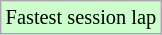<table class="wikitable sortable" style="font-size: 85%;">
<tr style="background:#ccffcc;">
<td>Fastest session lap</td>
</tr>
</table>
